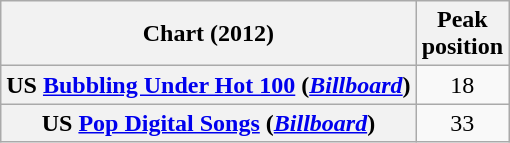<table class="wikitable sortable plainrowheaders">
<tr>
<th>Chart (2012)</th>
<th>Peak<br>position</th>
</tr>
<tr>
<th scope="row">US <a href='#'>Bubbling Under Hot 100</a> (<em><a href='#'>Billboard</a></em>)</th>
<td align=center>18</td>
</tr>
<tr>
<th scope="row">US <a href='#'>Pop Digital Songs</a> (<em><a href='#'>Billboard</a></em>)</th>
<td align=center>33</td>
</tr>
</table>
